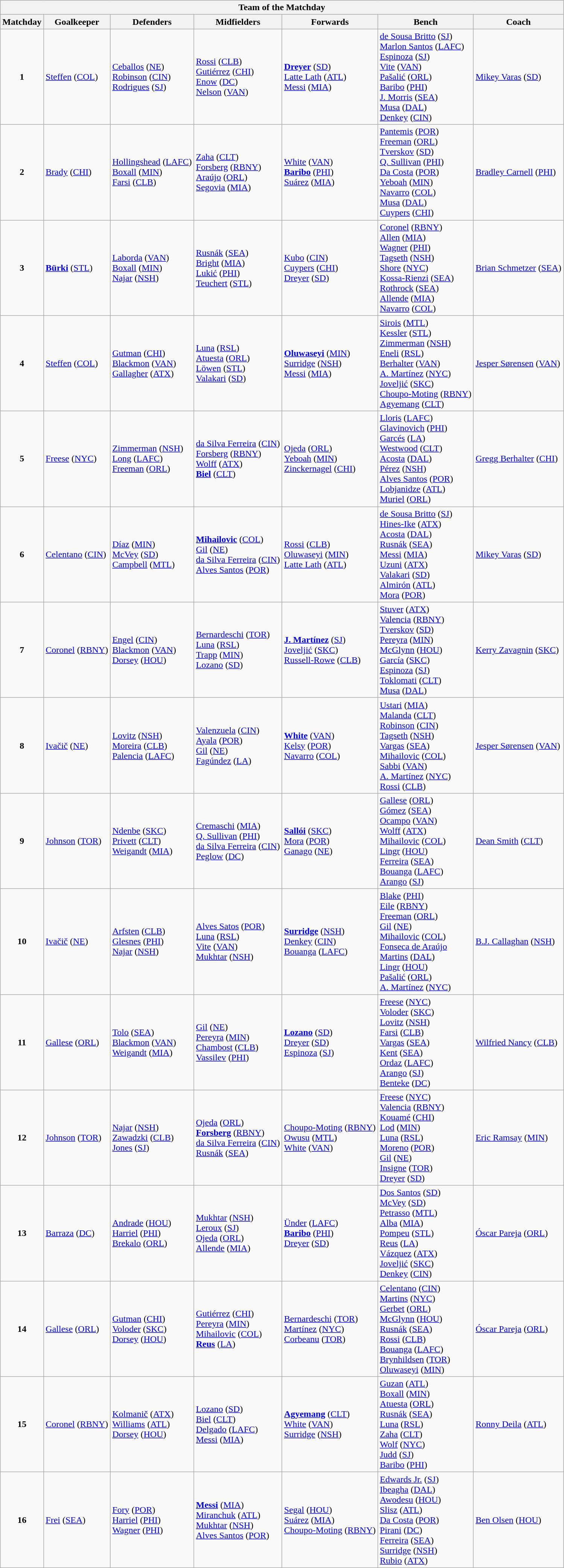<table class="wikitable collapsible collapsed">
<tr>
<th colspan="7">Team of the Matchday</th>
</tr>
<tr>
<th>Matchday</th>
<th>Goalkeeper</th>
<th>Defenders</th>
<th>Midfielders</th>
<th>Forwards</th>
<th>Bench</th>
<th>Coach</th>
</tr>
<tr>
<td style="text-align: center;"><strong>1</strong><br></td>
<td> <a href='#'>Steffen</a> (<a href='#'>COL</a>)</td>
<td> <a href='#'>Ceballos</a> (<a href='#'>NE</a>)<br> <a href='#'>Robinson</a> (<a href='#'>CIN</a>)<br> <a href='#'>Rodrigues</a> (<a href='#'>SJ</a>)</td>
<td> <a href='#'>Rossi</a> (<a href='#'>CLB</a>)<br> <a href='#'>Gutiérrez</a> (<a href='#'>CHI</a>)<br> <a href='#'>Enow</a> (<a href='#'>DC</a>)<br> <a href='#'>Nelson</a> (<a href='#'>VAN</a>)</td>
<td> <strong><a href='#'>Dreyer</a></strong> (<a href='#'>SD</a>)<br> <a href='#'>Latte Lath</a> (<a href='#'>ATL</a>)<br> <a href='#'>Messi</a> (<a href='#'>MIA</a>)</td>
<td> <a href='#'>de Sousa Britto</a> (<a href='#'>SJ</a>)<br> <a href='#'>Marlon Santos</a> (<a href='#'>LAFC</a>)<br> <a href='#'>Espinoza</a> (<a href='#'>SJ</a>)<br> <a href='#'>Vite</a> (<a href='#'>VAN</a>)<br> <a href='#'>Pašalić</a> (<a href='#'>ORL</a>)<br> <a href='#'>Baribo</a> (<a href='#'>PHI</a>)<br> <a href='#'>J. Morris</a> (<a href='#'>SEA</a>)<br> <a href='#'>Musa</a> (<a href='#'>DAL</a>)<br> <a href='#'>Denkey</a> (<a href='#'>CIN</a>)</td>
<td> <a href='#'>Mikey Varas</a> (<a href='#'>SD</a>)</td>
</tr>
<tr>
<td style="text-align: center;"><strong>2</strong><br></td>
<td> <a href='#'>Brady</a> (<a href='#'>CHI</a>)</td>
<td> <a href='#'>Hollingshead</a> (<a href='#'>LAFC</a>)<br> <a href='#'>Boxall</a> (<a href='#'>MIN</a>)<br> <a href='#'>Farsi</a> (<a href='#'>CLB</a>)</td>
<td> <a href='#'>Zaha</a> (<a href='#'>CLT</a>)<br> <a href='#'>Forsberg</a> (<a href='#'>RBNY</a>)<br> <a href='#'>Araújo</a> (<a href='#'>ORL</a>)<br> <a href='#'>Segovia</a> (<a href='#'>MIA</a>)</td>
<td> <a href='#'>White</a> (<a href='#'>VAN</a>)<br> <strong><a href='#'>Baribo</a></strong> (<a href='#'>PHI</a>)<br> <a href='#'>Suárez</a> (<a href='#'>MIA</a>)</td>
<td> <a href='#'>Pantemis</a> (<a href='#'>POR</a>)<br> <a href='#'>Freeman</a> (<a href='#'>ORL</a>)<br> <a href='#'>Tverskov</a> (<a href='#'>SD</a>)<br> <a href='#'>Q. Sullivan</a> (<a href='#'>PHI</a>)<br> <a href='#'>Da Costa</a> (<a href='#'>POR</a>)<br> <a href='#'>Yeboah</a> (<a href='#'>MIN</a>)<br> <a href='#'>Navarro</a> (<a href='#'>COL</a>)<br> <a href='#'>Musa</a> (<a href='#'>DAL</a>)<br> <a href='#'>Cuypers</a> (<a href='#'>CHI</a>)</td>
<td> <a href='#'>Bradley Carnell</a> (<a href='#'>PHI</a>)</td>
</tr>
<tr>
<td style="text-align: center;"><strong>3</strong><br></td>
<td> <strong><a href='#'>Bürki</a></strong> (<a href='#'>STL</a>)</td>
<td> <a href='#'>Laborda</a> (<a href='#'>VAN</a>)<br> <a href='#'>Boxall</a> (<a href='#'>MIN</a>)<br> <a href='#'>Najar</a> (<a href='#'>NSH</a>)</td>
<td> <a href='#'>Rusnák</a> (<a href='#'>SEA</a>)<br> <a href='#'>Bright</a> (<a href='#'>MIA</a>)<br> <a href='#'>Lukić</a> (<a href='#'>PHI</a>)<br> <a href='#'>Teuchert</a> (<a href='#'>STL</a>)</td>
<td> <a href='#'>Kubo</a> (<a href='#'>CIN</a>)<br> <a href='#'>Cuypers</a> (<a href='#'>CHI</a>)<br> <a href='#'>Dreyer</a> (<a href='#'>SD</a>)</td>
<td> <a href='#'>Coronel</a> (<a href='#'>RBNY</a>)<br> <a href='#'>Allen</a> (<a href='#'>MIA</a>)<br> <a href='#'>Wagner</a> (<a href='#'>PHI</a>)<br> <a href='#'>Tagseth</a> (<a href='#'>NSH</a>)<br> <a href='#'>Shore</a> (<a href='#'>NYC</a>)<br> <a href='#'>Kossa-Rienzi</a> (<a href='#'>SEA</a>)<br> <a href='#'>Rothrock</a> (<a href='#'>SEA</a>)<br> <a href='#'>Allende</a> (<a href='#'>MIA</a>)<br> <a href='#'>Navarro</a> (<a href='#'>COL</a>)</td>
<td> <a href='#'>Brian Schmetzer</a> (<a href='#'>SEA</a>)</td>
</tr>
<tr>
<td style="text-align: center;"><strong>4</strong><br></td>
<td> <a href='#'>Steffen</a> (<a href='#'>COL</a>)</td>
<td> <a href='#'>Gutman</a> (<a href='#'>CHI</a>)<br> <a href='#'>Blackmon</a> (<a href='#'>VAN</a>)<br> <a href='#'>Gallagher</a> (<a href='#'>ATX</a>)</td>
<td> <a href='#'>Luna</a> (<a href='#'>RSL</a>)<br> <a href='#'>Atuesta</a> (<a href='#'>ORL</a>)<br> <a href='#'>Löwen</a> (<a href='#'>STL</a>)<br> <a href='#'>Valakari</a> (<a href='#'>SD</a>)</td>
<td> <strong><a href='#'>Oluwaseyi</a></strong> (<a href='#'>MIN</a>)<br> <a href='#'>Surridge</a> (<a href='#'>NSH</a>)<br> <a href='#'>Messi</a> (<a href='#'>MIA</a>)</td>
<td> <a href='#'>Sirois</a> (<a href='#'>MTL</a>)<br> <a href='#'>Kessler</a> (<a href='#'>STL</a>)<br> <a href='#'>Zimmerman</a> (<a href='#'>NSH</a>)<br> <a href='#'>Eneli</a> (<a href='#'>RSL</a>)<br> <a href='#'>Berhalter</a> (<a href='#'>VAN</a>)<br> <a href='#'>A. Martínez</a> (<a href='#'>NYC</a>)<br> <a href='#'>Joveljić</a> (<a href='#'>SKC</a>)<br> <a href='#'>Choupo-Moting</a> (<a href='#'>RBNY</a>)<br> <a href='#'>Agyemang</a> (<a href='#'>CLT</a>)</td>
<td> <a href='#'>Jesper Sørensen</a> (<a href='#'>VAN</a>)</td>
</tr>
<tr>
<td style="text-align: center;"><strong>5</strong><br></td>
<td> <a href='#'>Freese</a> (<a href='#'>NYC</a>)</td>
<td> <a href='#'>Zimmerman</a> (<a href='#'>NSH</a>)<br> <a href='#'>Long</a> (<a href='#'>LAFC</a>)<br> <a href='#'>Freeman</a> (<a href='#'>ORL</a>)</td>
<td> <a href='#'>da Silva Ferreira</a> (<a href='#'>CIN</a>)<br> <a href='#'>Forsberg</a> (<a href='#'>RBNY</a>)<br> <a href='#'>Wolff</a> (<a href='#'>ATX</a>)<br> <strong><a href='#'>Biel</a></strong> (<a href='#'>CLT</a>)</td>
<td> <a href='#'>Ojeda</a> (<a href='#'>ORL</a>)<br> <a href='#'>Yeboah</a> (<a href='#'>MIN</a>)<br> <a href='#'>Zinckernagel</a> (<a href='#'>CHI</a>)</td>
<td> <a href='#'>Lloris</a> (<a href='#'>LAFC</a>)<br> <a href='#'>Glavinovich</a> (<a href='#'>PHI</a>)<br> <a href='#'>Garcés</a> (<a href='#'>LA</a>)<br> <a href='#'>Westwood</a> (<a href='#'>CLT</a>)<br> <a href='#'>Acosta</a> (<a href='#'>DAL</a>)<br> <a href='#'>Pérez</a> (<a href='#'>NSH</a>)<br> <a href='#'>Alves Santos</a> (<a href='#'>POR</a>)<br> <a href='#'>Lobjanidze</a> (<a href='#'>ATL</a>)<br> <a href='#'>Muriel</a> (<a href='#'>ORL</a>)</td>
<td> <a href='#'>Gregg Berhalter</a> (<a href='#'>CHI</a>)</td>
</tr>
<tr>
<td style="text-align: center;"><strong>6</strong><br></td>
<td> <a href='#'>Celentano</a> (<a href='#'>CIN</a>)</td>
<td> <a href='#'>Díaz</a> (<a href='#'>MIN</a>)<br> <a href='#'>McVey</a> (<a href='#'>SD</a>)<br> <a href='#'>Campbell</a> (<a href='#'>MTL</a>)</td>
<td> <strong><a href='#'>Mihailovic</a></strong> (<a href='#'>COL</a>)<br> <a href='#'>Gil</a> (<a href='#'>NE</a>)<br> <a href='#'>da Silva Ferreira</a> (<a href='#'>CIN</a>)<br> <a href='#'>Alves Santos</a> (<a href='#'>POR</a>)</td>
<td> <a href='#'>Rossi</a> (<a href='#'>CLB</a>)<br> <a href='#'>Oluwaseyi</a> (<a href='#'>MIN</a>)<br> <a href='#'>Latte Lath</a> (<a href='#'>ATL</a>)</td>
<td> <a href='#'>de Sousa Britto</a> (<a href='#'>SJ</a>)<br> <a href='#'>Hines-Ike</a> (<a href='#'>ATX</a>)<br> <a href='#'>Acosta</a> (<a href='#'>DAL</a>)<br> <a href='#'>Rusnák</a> (<a href='#'>SEA</a>)<br> <a href='#'>Messi</a> (<a href='#'>MIA</a>)<br> <a href='#'>Uzuni</a> (<a href='#'>ATX</a>)<br> <a href='#'>Valakari</a> (<a href='#'>SD</a>)<br> <a href='#'>Almirón</a> (<a href='#'>ATL</a>)<br> <a href='#'>Mora</a> (<a href='#'>POR</a>)</td>
<td> <a href='#'>Mikey Varas</a> (<a href='#'>SD</a>)</td>
</tr>
<tr>
<td style="text-align: center;"><strong>7</strong><br></td>
<td> <a href='#'>Coronel</a> (<a href='#'>RBNY</a>)</td>
<td> <a href='#'>Engel</a> (<a href='#'>CIN</a>)<br> <a href='#'>Blackmon</a> (<a href='#'>VAN</a>)<br> <a href='#'>Dorsey</a> (<a href='#'>HOU</a>)</td>
<td> <a href='#'>Bernardeschi</a> (<a href='#'>TOR</a>)<br> <a href='#'>Luna</a> (<a href='#'>RSL</a>)<br> <a href='#'>Trapp</a> (<a href='#'>MIN</a>)<br> <a href='#'>Lozano</a> (<a href='#'>SD</a>)</td>
<td> <strong><a href='#'>J. Martínez</a></strong> (<a href='#'>SJ</a>)<br> <a href='#'>Joveljić</a> (<a href='#'>SKC</a>)<br> <a href='#'>Russell-Rowe</a> (<a href='#'>CLB</a>)</td>
<td> <a href='#'>Stuver</a> (<a href='#'>ATX</a>)<br> <a href='#'>Valencia</a> (<a href='#'>RBNY</a>)<br> <a href='#'>Tverskov</a> (<a href='#'>SD</a>)<br> <a href='#'>Pereyra</a> (<a href='#'>MIN</a>)<br> <a href='#'>McGlynn</a> (<a href='#'>HOU</a>)<br> <a href='#'>García</a> (<a href='#'>SKC</a>)<br> <a href='#'>Espinoza</a> (<a href='#'>SJ</a>)<br> <a href='#'>Toklomati</a> (<a href='#'>CLT</a>)<br> <a href='#'>Musa</a> (<a href='#'>DAL</a>)</td>
<td> <a href='#'>Kerry Zavagnin</a> (<a href='#'>SKC</a>)</td>
</tr>
<tr>
<td style="text-align: center;"><strong>8</strong><br></td>
<td> <a href='#'>Ivačič</a> (<a href='#'>NE</a>)</td>
<td> <a href='#'>Lovitz</a> (<a href='#'>NSH</a>)<br> <a href='#'>Moreira</a> (<a href='#'>CLB</a>)<br> <a href='#'>Palencia</a> (<a href='#'>LAFC</a>)</td>
<td> <a href='#'>Valenzuela</a> (<a href='#'>CIN</a>)<br> <a href='#'>Ayala</a> (<a href='#'>POR</a>)<br> <a href='#'>Gil</a> (<a href='#'>NE</a>)<br> <a href='#'>Fagúndez</a> (<a href='#'>LA</a>)</td>
<td> <strong><a href='#'>White</a></strong> (<a href='#'>VAN</a>)<br> <a href='#'>Kelsy</a> (<a href='#'>POR</a>)<br> <a href='#'>Navarro</a> (<a href='#'>COL</a>)</td>
<td> <a href='#'>Ustari</a> (<a href='#'>MIA</a>)<br> <a href='#'>Malanda</a> (<a href='#'>CLT</a>)<br> <a href='#'>Robinson</a> (<a href='#'>CIN</a>)<br> <a href='#'>Tagseth</a> (<a href='#'>NSH</a>)<br> <a href='#'>Vargas</a> (<a href='#'>SEA</a>)<br> <a href='#'>Mihailovic</a> (<a href='#'>COL</a>)<br> <a href='#'>Sabbi</a> (<a href='#'>VAN</a>)<br> <a href='#'>A. Martínez</a> (<a href='#'>NYC</a>)<br> <a href='#'>Rossi</a> (<a href='#'>CLB</a>)</td>
<td> <a href='#'>Jesper Sørensen</a> (<a href='#'>VAN</a>)</td>
</tr>
<tr>
<td style="text-align: center;"><strong>9</strong><br></td>
<td> <a href='#'>Johnson</a> (<a href='#'>TOR</a>)</td>
<td> <a href='#'>Ndenbe</a> (<a href='#'>SKC</a>)<br> <a href='#'>Privett</a> (<a href='#'>CLT</a>)<br> <a href='#'>Weigandt</a> (<a href='#'>MIA</a>)</td>
<td> <a href='#'>Cremaschi</a> (<a href='#'>MIA</a>)<br> <a href='#'>Q. Sullivan</a> (<a href='#'>PHI</a>)<br> <a href='#'>da Silva Ferreira</a> (<a href='#'>CIN</a>)<br> <a href='#'>Peglow</a> (<a href='#'>DC</a>)</td>
<td> <strong><a href='#'>Sallói</a></strong> (<a href='#'>SKC</a>)<br> <a href='#'>Mora</a> (<a href='#'>POR</a>)<br> <a href='#'>Ganago</a> (<a href='#'>NE</a>)</td>
<td> <a href='#'>Gallese</a> (<a href='#'>ORL</a>)<br> <a href='#'>Gómez</a> (<a href='#'>SEA</a>)<br> <a href='#'>Ocampo</a> (<a href='#'>VAN</a>)<br> <a href='#'>Wolff</a> (<a href='#'>ATX</a>)<br> <a href='#'>Mihailovic</a> (<a href='#'>COL</a>)<br> <a href='#'>Lingr</a> (<a href='#'>HOU</a>)<br> <a href='#'>Ferreira</a> (<a href='#'>SEA</a>)<br> <a href='#'>Bouanga</a> (<a href='#'>LAFC</a>)<br> <a href='#'>Arango</a> (<a href='#'>SJ</a>)</td>
<td> <a href='#'>Dean Smith</a> (<a href='#'>CLT</a>)</td>
</tr>
<tr>
<td style="text-align: center;"><strong>10</strong><br></td>
<td> <a href='#'>Ivačič</a> (<a href='#'>NE</a>)</td>
<td> <a href='#'>Arfsten</a> (<a href='#'>CLB</a>)<br> <a href='#'>Glesnes</a> (<a href='#'>PHI</a>)<br> <a href='#'>Najar</a> (<a href='#'>NSH</a>)</td>
<td> <a href='#'>Alves Satos</a> (<a href='#'>POR</a>)<br> <a href='#'>Luna</a> (<a href='#'>RSL</a>)<br> <a href='#'>Vite</a> (<a href='#'>VAN</a>)<br> <a href='#'>Mukhtar</a> (<a href='#'>NSH</a>)</td>
<td> <strong><a href='#'>Surridge</a></strong> (<a href='#'>NSH</a>)<br> <a href='#'>Denkey</a> (<a href='#'>CIN</a>)<br> <a href='#'>Bouanga</a> (<a href='#'>LAFC</a>)</td>
<td> <a href='#'>Blake</a> (<a href='#'>PHI</a>)<br> <a href='#'>Eile</a> (<a href='#'>RBNY</a>)<br> <a href='#'>Freeman</a> (<a href='#'>ORL</a>)<br> <a href='#'>Gil</a> (<a href='#'>NE</a>)<br> <a href='#'>Mihailovic</a> (<a href='#'>COL</a>)<br> <a href='#'>Fonseca de Araújo<br>Martins</a> (<a href='#'>DAL</a>)<br> <a href='#'>Lingr</a> (<a href='#'>HOU</a>)<br> <a href='#'>Pašalić</a> (<a href='#'>ORL</a>)<br> <a href='#'>A. Martínez</a> (<a href='#'>NYC</a>)</td>
<td> <a href='#'>B.J. Callaghan</a> (<a href='#'>NSH</a>)</td>
</tr>
<tr>
<td style="text-align: center;"><strong>11</strong><br></td>
<td> <a href='#'>Gallese</a> (<a href='#'>ORL</a>)</td>
<td> <a href='#'>Tolo</a> (<a href='#'>SEA</a>)<br> <a href='#'>Blackmon</a> (<a href='#'>VAN</a>)<br> <a href='#'>Weigandt</a> (<a href='#'>MIA</a>)</td>
<td> <a href='#'>Gil</a> (<a href='#'>NE</a>)<br> <a href='#'>Pereyra</a> (<a href='#'>MIN</a>)<br> <a href='#'>Chambost</a> (<a href='#'>CLB</a>)<br> <a href='#'>Vassilev</a> (<a href='#'>PHI</a>)</td>
<td> <strong><a href='#'>Lozano</a></strong> (<a href='#'>SD</a>)<br> <a href='#'>Dreyer</a> (<a href='#'>SD</a>)<br> <a href='#'>Espinoza</a> (<a href='#'>SJ</a>)</td>
<td> <a href='#'>Freese</a> (<a href='#'>NYC</a>)<br> <a href='#'>Voloder</a> (<a href='#'>SKC</a>)<br> <a href='#'>Lovitz</a> (<a href='#'>NSH</a>)<br> <a href='#'>Farsi</a> (<a href='#'>CLB</a>)<br> <a href='#'>Vargas</a> (<a href='#'>SEA</a>)<br> <a href='#'>Kent</a> (<a href='#'>SEA</a>)<br> <a href='#'>Ordaz</a> (<a href='#'>LAFC</a>)<br> <a href='#'>Arango</a> (<a href='#'>SJ</a>)<br> <a href='#'>Benteke</a> (<a href='#'>DC</a>)</td>
<td> <a href='#'>Wilfried Nancy</a> (<a href='#'>CLB</a>)</td>
</tr>
<tr>
<td style="text-align: center;"><strong>12</strong><br></td>
<td> <a href='#'>Johnson</a> (<a href='#'>TOR</a>)</td>
<td> <a href='#'>Najar</a> (<a href='#'>NSH</a>)<br> <a href='#'>Zawadzki</a> (<a href='#'>CLB</a>)<br> <a href='#'>Jones</a> (<a href='#'>SJ</a>)</td>
<td> <a href='#'>Ojeda</a> (<a href='#'>ORL</a>)<br> <strong><a href='#'>Forsberg</a></strong> (<a href='#'>RBNY</a>)<br> <a href='#'>da Silva Ferreira</a> (<a href='#'>CIN</a>)<br> <a href='#'>Rusnák</a> (<a href='#'>SEA</a>)</td>
<td> <a href='#'>Choupo-Moting</a> (<a href='#'>RBNY</a>)<br> <a href='#'>Owusu</a> (<a href='#'>MTL</a>)<br> <a href='#'>White</a> (<a href='#'>VAN</a>)</td>
<td> <a href='#'>Freese</a> (<a href='#'>NYC</a>)<br> <a href='#'>Valencia</a> (<a href='#'>RBNY</a>)<br> <a href='#'>Kouamé</a> (<a href='#'>CHI</a>)<br> <a href='#'>Lod</a> (<a href='#'>MIN</a>)<br> <a href='#'>Luna</a> (<a href='#'>RSL</a>)<br> <a href='#'>Moreno</a> (<a href='#'>POR</a>)<br> <a href='#'>Gil</a> (<a href='#'>NE</a>)<br> <a href='#'>Insigne</a> (<a href='#'>TOR</a>)<br> <a href='#'>Dreyer</a> (<a href='#'>SD</a>)</td>
<td> <a href='#'>Eric Ramsay</a> (<a href='#'>MIN</a>)</td>
</tr>
<tr>
<td style="text-align: center;"><strong>13</strong><br></td>
<td> <a href='#'>Barraza</a> (<a href='#'>DC</a>)</td>
<td> <a href='#'>Andrade</a> (<a href='#'>HOU</a>)<br> <a href='#'>Harriel</a> (<a href='#'>PHI</a>)<br> <a href='#'>Brekalo</a> (<a href='#'>ORL</a>)</td>
<td> <a href='#'>Mukhtar</a> (<a href='#'>NSH</a>)<br> <a href='#'>Leroux</a> (<a href='#'>SJ</a>)<br> <a href='#'>Ojeda</a> (<a href='#'>ORL</a>)<br> <a href='#'>Allende</a> (<a href='#'>MIA</a>)</td>
<td> <a href='#'>Ünder</a> (<a href='#'>LAFC</a>)<br> <strong><a href='#'>Baribo</a></strong> (<a href='#'>PHI</a>)<br> <a href='#'>Dreyer</a> (<a href='#'>SD</a>)</td>
<td> <a href='#'>Dos Santos</a> (<a href='#'>SD</a>)<br> <a href='#'>McVey</a> (<a href='#'>SD</a>)<br> <a href='#'>Petrasso</a> (<a href='#'>MTL</a>)<br> <a href='#'>Alba</a> (<a href='#'>MIA</a>)<br> <a href='#'>Pompeu</a> (<a href='#'>STL</a>)<br> <a href='#'>Reus</a> (<a href='#'>LA</a>)<br> <a href='#'>Vázquez</a> (<a href='#'>ATX</a>)<br> <a href='#'>Joveljić</a> (<a href='#'>SKC</a>)<br> <a href='#'>Denkey</a> (<a href='#'>CIN</a>)</td>
<td> <a href='#'>Óscar Pareja</a> (<a href='#'>ORL</a>)</td>
</tr>
<tr>
<td style="text-align: center;"><strong>14</strong><br></td>
<td> <a href='#'>Gallese</a> (<a href='#'>ORL</a>)</td>
<td> <a href='#'>Gutman</a> (<a href='#'>CHI</a>)<br> <a href='#'>Voloder</a> (<a href='#'>SKC</a>)<br> <a href='#'>Dorsey</a> (<a href='#'>HOU</a>)</td>
<td> <a href='#'>Gutiérrez</a> (<a href='#'>CHI</a>)<br> <a href='#'>Pereyra</a> (<a href='#'>MIN</a>)<br> <a href='#'>Mihailovic</a> (<a href='#'>COL</a>)<br> <strong><a href='#'>Reus</a></strong> (<a href='#'>LA</a>)</td>
<td> <a href='#'>Bernardeschi</a> (<a href='#'>TOR</a>)<br> <a href='#'>Martínez</a> (<a href='#'>NYC</a>)<br> <a href='#'>Corbeanu</a> (<a href='#'>TOR</a>)</td>
<td> <a href='#'>Celentano</a> (<a href='#'>CIN</a>)<br> <a href='#'>Martins</a> (<a href='#'>NYC</a>)<br> <a href='#'>Gerbet</a> (<a href='#'>ORL</a>)<br> <a href='#'>McGlynn</a> (<a href='#'>HOU</a>)<br> <a href='#'>Rusnák</a> (<a href='#'>SEA</a>)<br> <a href='#'>Rossi</a> (<a href='#'>CLB</a>)<br> <a href='#'>Bouanga</a> (<a href='#'>LAFC</a>)<br> <a href='#'>Brynhildsen</a> (<a href='#'>TOR</a>)<br> <a href='#'>Oluwaseyi</a> (<a href='#'>MIN</a>)</td>
<td> <a href='#'>Óscar Pareja</a> (<a href='#'>ORL</a>)</td>
</tr>
<tr>
<td style="text-align: center;"><strong>15</strong><br></td>
<td> <a href='#'>Coronel</a> (<a href='#'>RBNY</a>)</td>
<td> <a href='#'>Kolmanič</a> (<a href='#'>ATX</a>)<br> <a href='#'>Williams</a> (<a href='#'>ATL</a>)<br> <a href='#'>Dorsey</a> (<a href='#'>HOU</a>)</td>
<td> <a href='#'>Lozano</a> (<a href='#'>SD</a>)<br> <a href='#'>Biel</a> (<a href='#'>CLT</a>)<br> <a href='#'>Delgado</a> (<a href='#'>LAFC</a>)<br> <a href='#'>Messi</a> (<a href='#'>MIA</a>)</td>
<td> <strong><a href='#'>Agyemang</a></strong> (<a href='#'>CLT</a>)<br> <a href='#'>White</a> (<a href='#'>VAN</a>)<br> <a href='#'>Surridge</a> (<a href='#'>NSH</a>)</td>
<td> <a href='#'>Guzan</a> (<a href='#'>ATL</a>)<br> <a href='#'>Boxall</a> (<a href='#'>MIN</a>)<br> <a href='#'>Atuesta</a> (<a href='#'>ORL</a>)<br> <a href='#'>Rusnák</a> (<a href='#'>SEA</a>)<br> <a href='#'>Luna</a> (<a href='#'>RSL</a>)<br> <a href='#'>Zaha</a> (<a href='#'>CLT</a>)<br> <a href='#'>Wolf</a> (<a href='#'>NYC</a>)<br> <a href='#'>Judd</a> (<a href='#'>SJ</a>)<br> <a href='#'>Baribo</a> (<a href='#'>PHI</a>)</td>
<td> <a href='#'>Ronny Deila</a> (<a href='#'>ATL</a>)</td>
</tr>
<tr>
<td style="text-align: center;"><strong>16</strong><br></td>
<td> <a href='#'>Frei</a> (<a href='#'>SEA</a>)</td>
<td> <a href='#'>Fory</a> (<a href='#'>POR</a>)<br> <a href='#'>Harriel</a> (<a href='#'>PHI</a>)<br> <a href='#'>Wagner</a> (<a href='#'>PHI</a>)</td>
<td> <strong><a href='#'>Messi</a></strong> (<a href='#'>MIA</a>)<br> <a href='#'>Miranchuk</a> (<a href='#'>ATL</a>)<br> <a href='#'>Mukhtar</a> (<a href='#'>NSH</a>)<br> <a href='#'>Alves Santos</a> (<a href='#'>POR</a>)</td>
<td> <a href='#'>Segal</a> (<a href='#'>HOU</a>)<br> <a href='#'>Suárez</a> (<a href='#'>MIA</a>)<br> <a href='#'>Choupo-Moting</a> (<a href='#'>RBNY</a>)</td>
<td> <a href='#'>Edwards Jr.</a> (<a href='#'>SJ</a>)<br> <a href='#'>Ibeagha</a> (<a href='#'>DAL</a>)<br> <a href='#'>Awodesu</a> (<a href='#'>HOU</a>)<br> <a href='#'>Slisz</a> (<a href='#'>ATL</a>)<br> <a href='#'>Da Costa</a> (<a href='#'>POR</a>)<br> <a href='#'>Pirani</a> (<a href='#'>DC</a>)<br> <a href='#'>Ferreira</a> (<a href='#'>SEA</a>)<br> <a href='#'>Surridge</a> (<a href='#'>NSH</a>)<br> <a href='#'>Rubio</a> (<a href='#'>ATX</a>)</td>
<td> <a href='#'>Ben Olsen</a> (<a href='#'>HOU</a>)</td>
</tr>
</table>
